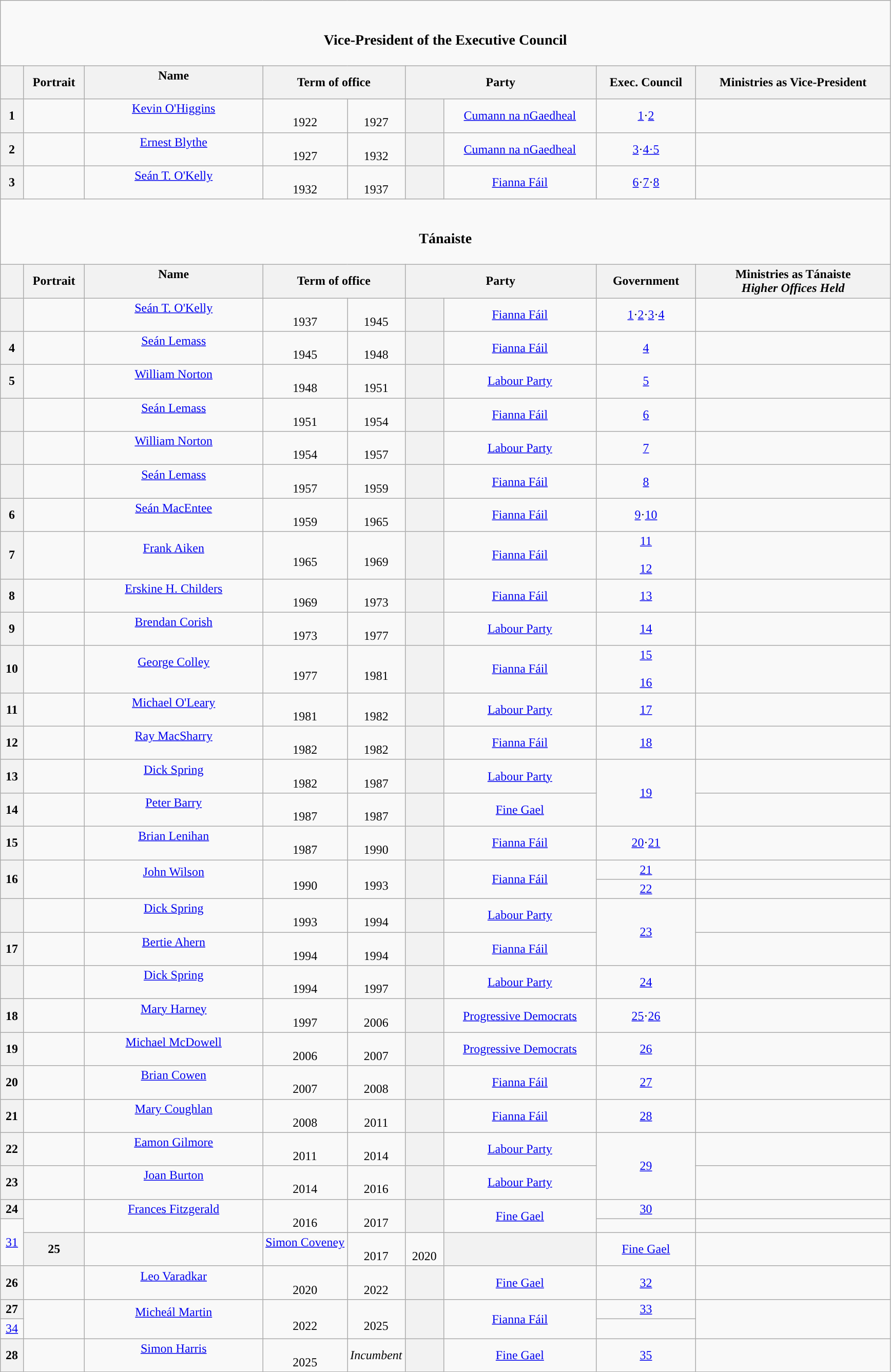<table class="wikitable" style="text-align:center">
<tr>
<td colspan=9><br><h3>Vice-President of the Executive Council</h3></td>
</tr>
<tr>
<th></th>
<th>Portrait</th>
<th width=20%>Name<br><br></th>
<th colspan=2 width=16%>Term of office</th>
<th colspan=2>Party</th>
<th>Exec. Council<br></th>
<th>Ministries as Vice-President</th>
</tr>
<tr>
<th style="background:">1</th>
<td></td>
<td><a href='#'>Kevin O'Higgins</a><br><br></td>
<td><br>1922</td>
<td><br>1927</td>
<th style="background-color: "></th>
<td><a href='#'>Cumann na nGaedheal</a></td>
<td><a href='#'>1</a>·<a href='#'>2</a><br></td>
<td></td>
</tr>
<tr>
<th style="background:">2</th>
<td></td>
<td><a href='#'>Ernest Blythe</a><br><br></td>
<td><br>1927</td>
<td><br>1932</td>
<th style="background-color: "></th>
<td><a href='#'>Cumann na nGaedheal</a></td>
<td><a href='#'>3</a>·<a href='#'>4·5</a><br></td>
<td></td>
</tr>
<tr>
<th style="background:">3</th>
<td></td>
<td><a href='#'>Seán T. O'Kelly</a><br><br></td>
<td><br>1932</td>
<td><br>1937</td>
<th style="background-color: "></th>
<td><a href='#'>Fianna Fáil</a></td>
<td><a href='#'>6</a>·<a href='#'>7</a>·<a href='#'>8</a><br></td>
<td></td>
</tr>
<tr>
<td colspan=9><br><h3>Tánaiste</h3></td>
</tr>
<tr>
<th></th>
<th>Portrait</th>
<th>Name<br><br></th>
<th colspan=2>Term of office</th>
<th colspan=2>Party</th>
<th>Government<br></th>
<th>Ministries as Tánaiste<br><em>Higher Offices Held</em></th>
</tr>
<tr>
<th style="background:"></th>
<td></td>
<td><a href='#'>Seán T. O'Kelly</a><br><br></td>
<td><br>1937</td>
<td><br>1945</td>
<th style="background-color: "></th>
<td><a href='#'>Fianna Fáil</a></td>
<td><a href='#'>1</a>·<a href='#'>2</a>·<a href='#'>3</a>·<a href='#'>4</a><br></td>
<td></td>
</tr>
<tr>
<th style="background:">4</th>
<td></td>
<td><a href='#'>Seán Lemass</a><br><br></td>
<td><br>1945</td>
<td><br>1948</td>
<th style="background-color: "></th>
<td><a href='#'>Fianna Fáil</a></td>
<td><a href='#'>4</a><br></td>
<td></td>
</tr>
<tr>
<th style="background:">5</th>
<td></td>
<td><a href='#'>William Norton</a><br><br></td>
<td><br>1948</td>
<td><br>1951</td>
<th style="background-color: "></th>
<td><a href='#'>Labour Party</a></td>
<td><a href='#'>5</a><br></td>
<td></td>
</tr>
<tr>
<th style="background:"></th>
<td></td>
<td><a href='#'>Seán Lemass</a><br><br></td>
<td><br>1951</td>
<td><br>1954</td>
<th style="background-color: "></th>
<td><a href='#'>Fianna Fáil</a></td>
<td><a href='#'>6</a><br></td>
<td></td>
</tr>
<tr>
<th style="background:"></th>
<td></td>
<td><a href='#'>William Norton</a><br><br></td>
<td><br>1954</td>
<td><br>1957</td>
<th style="background-color: "></th>
<td><a href='#'>Labour Party</a></td>
<td><a href='#'>7</a><br></td>
<td></td>
</tr>
<tr>
<th style="background:"></th>
<td></td>
<td><a href='#'>Seán Lemass</a><br><br></td>
<td><br>1957</td>
<td><br>1959</td>
<th style="background-color: "></th>
<td><a href='#'>Fianna Fáil</a></td>
<td><a href='#'>8</a><br></td>
<td></td>
</tr>
<tr>
<th style="background:">6</th>
<td></td>
<td><a href='#'>Seán MacEntee</a><br><br></td>
<td><br>1959</td>
<td><br>1965</td>
<th style="background-color: "></th>
<td><a href='#'>Fianna Fáil</a></td>
<td><a href='#'>9</a>·<a href='#'>10</a><br></td>
<td></td>
</tr>
<tr>
<th style="background:">7</th>
<td></td>
<td><a href='#'>Frank Aiken</a><br><br></td>
<td><br>1965</td>
<td><br>1969</td>
<th style="background-color: "></th>
<td><a href='#'>Fianna Fáil</a></td>
<td><a href='#'>11</a><br><br><a href='#'>12</a><br></td>
<td></td>
</tr>
<tr>
<th style="background:">8</th>
<td></td>
<td><a href='#'>Erskine H. Childers</a><br><br></td>
<td><br>1969</td>
<td><br>1973</td>
<th style="background-color: "></th>
<td><a href='#'>Fianna Fáil</a></td>
<td><a href='#'>13</a><br></td>
<td></td>
</tr>
<tr>
<th style="background:">9</th>
<td></td>
<td><a href='#'>Brendan Corish</a><br><br></td>
<td><br>1973</td>
<td><br>1977</td>
<th style="background-color: "></th>
<td><a href='#'>Labour Party</a></td>
<td><a href='#'>14</a><br></td>
<td></td>
</tr>
<tr>
<th style="background:">10</th>
<td></td>
<td><a href='#'>George Colley</a><br><br></td>
<td><br>1977</td>
<td><br>1981</td>
<th style="background-color: "></th>
<td><a href='#'>Fianna Fáil</a></td>
<td><a href='#'>15</a><br><br><a href='#'>16</a><br></td>
<td></td>
</tr>
<tr>
<th style="background:">11</th>
<td></td>
<td><a href='#'>Michael O'Leary</a><br><br></td>
<td><br>1981</td>
<td><br>1982</td>
<th style="background-color: "></th>
<td><a href='#'>Labour Party</a></td>
<td><a href='#'>17</a><br></td>
<td></td>
</tr>
<tr>
<th style="background:">12</th>
<td></td>
<td><a href='#'>Ray MacSharry</a><br><br></td>
<td><br>1982</td>
<td><br>1982</td>
<th style="background-color: "></th>
<td><a href='#'>Fianna Fáil</a></td>
<td><a href='#'>18</a><br></td>
<td></td>
</tr>
<tr>
<th style="background:">13</th>
<td></td>
<td><a href='#'>Dick Spring</a><br><br></td>
<td><br>1982</td>
<td><br>1987</td>
<th style="background-color: "></th>
<td><a href='#'>Labour Party</a></td>
<td rowspan=2><a href='#'>19</a><br></td>
<td></td>
</tr>
<tr>
<th style="background:">14</th>
<td></td>
<td><a href='#'>Peter Barry</a><br><br></td>
<td><br>1987</td>
<td><br>1987</td>
<th style="background-color: "></th>
<td><a href='#'>Fine Gael</a></td>
<td></td>
</tr>
<tr>
<th style="background:">15</th>
<td></td>
<td><a href='#'>Brian Lenihan</a><br><br></td>
<td><br>1987</td>
<td><br>1990</td>
<th style="background-color: "></th>
<td><a href='#'>Fianna Fáil</a></td>
<td><a href='#'>20</a>·<a href='#'>21</a><br></td>
<td></td>
</tr>
<tr>
<th rowspan=2 style="background:">16</th>
<td rowspan=2></td>
<td rowspan=2><a href='#'>John Wilson</a><br><br></td>
<td rowspan=2><br>1990</td>
<td rowspan=2><br>1993</td>
<th rowspan=2 style="background-color: "></th>
<td rowspan=2><a href='#'>Fianna Fáil</a></td>
<td><a href='#'>21</a><br></td>
<td></td>
</tr>
<tr>
<td><a href='#'>22</a><br></td>
<td></td>
</tr>
<tr>
<th style="background:"></th>
<td></td>
<td><a href='#'>Dick Spring</a><br><br></td>
<td><br>1993</td>
<td><br>1994</td>
<th style="background-color: "></th>
<td><a href='#'>Labour Party</a></td>
<td rowspan=2><a href='#'>23</a><br></td>
<td></td>
</tr>
<tr>
<th style="background:">17</th>
<td></td>
<td><a href='#'>Bertie Ahern</a><br><br></td>
<td><br>1994</td>
<td><br>1994</td>
<th style="background-color: "></th>
<td><a href='#'>Fianna Fáil</a></td>
<td></td>
</tr>
<tr>
<th style="background:"></th>
<td></td>
<td><a href='#'>Dick Spring</a><br><br></td>
<td><br>1994</td>
<td><br>1997</td>
<th style="background-color: "></th>
<td><a href='#'>Labour Party</a></td>
<td><a href='#'>24</a><br></td>
<td></td>
</tr>
<tr>
<th style="background:">18</th>
<td></td>
<td><a href='#'>Mary Harney</a><br><br></td>
<td><br>1997</td>
<td><br>2006</td>
<th style="background-color: "></th>
<td><a href='#'>Progressive Democrats</a></td>
<td><a href='#'>25</a>·<a href='#'>26</a><br></td>
<td></td>
</tr>
<tr>
<th style="background:">19</th>
<td></td>
<td><a href='#'>Michael McDowell</a><br><br></td>
<td><br>2006</td>
<td><br>2007</td>
<th style="background-color: "></th>
<td><a href='#'>Progressive Democrats</a></td>
<td><a href='#'>26</a><br></td>
<td></td>
</tr>
<tr>
<th style="background:">20</th>
<td></td>
<td><a href='#'>Brian Cowen</a><br><br></td>
<td><br>2007</td>
<td><br>2008</td>
<th style="background-color: "></th>
<td><a href='#'>Fianna Fáil</a></td>
<td><a href='#'>27</a><br></td>
<td></td>
</tr>
<tr>
<th style="background:">21</th>
<td></td>
<td><a href='#'>Mary Coughlan</a><br><br></td>
<td><br>2008</td>
<td><br>2011</td>
<th style="background-color: "></th>
<td><a href='#'>Fianna Fáil</a></td>
<td><a href='#'>28</a><br></td>
<td></td>
</tr>
<tr>
<th style="background:">22</th>
<td></td>
<td><a href='#'>Eamon Gilmore</a><br><br></td>
<td><br>2011</td>
<td><br>2014</td>
<th style="background-color: "></th>
<td><a href='#'>Labour Party</a></td>
<td rowspan=2><a href='#'>29</a><br></td>
<td></td>
</tr>
<tr>
<th style="background:">23</th>
<td></td>
<td><a href='#'>Joan Burton</a><br><br></td>
<td><br>2014</td>
<td><br>2016</td>
<th style="background-color: "></th>
<td><a href='#'>Labour Party</a></td>
<td></td>
</tr>
<tr>
<th style="background:">24</th>
<td rowspan=2></td>
<td rowspan=2><a href='#'>Frances Fitzgerald</a><br><br></td>
<td rowspan=2><br>2016</td>
<td rowspan=2><br>2017</td>
<th rowspan=2 style="background-color: "></th>
<td rowspan=2><a href='#'>Fine Gael</a></td>
<td><a href='#'>30</a><br></td>
<td></td>
</tr>
<tr>
<td rowspan=2><a href='#'>31</a><br></td>
<td></td>
</tr>
<tr>
<th style="background:">25</th>
<td></td>
<td><a href='#'>Simon Coveney</a><br><br></td>
<td><br>2017</td>
<td><br>2020</td>
<th style="background-color: "></th>
<td><a href='#'>Fine Gael</a></td>
<td></td>
</tr>
<tr>
<th style="background:">26</th>
<td></td>
<td><a href='#'>Leo Varadkar</a><br><br></td>
<td><br>2020</td>
<td><br>2022</td>
<th style="background-color: "></th>
<td><a href='#'>Fine Gael</a></td>
<td><a href='#'>32</a><br></td>
<td><br><em></em></td>
</tr>
<tr>
<th style="background:">27</th>
<td rowspan=2></td>
<td rowspan=2><a href='#'>Micheál Martin</a><br><br></td>
<td rowspan=2><br>2022</td>
<td rowspan=2><br>2025</td>
<th rowspan=2 style="background-color: "></th>
<td rowspan=2><a href='#'>Fianna Fáil</a></td>
<td><a href='#'>33</a><br></td>
<td rowspan=2><em></em><br><br></td>
</tr>
<tr>
<td><a href='#'>34</a><br></td>
</tr>
<tr>
<th style="background:">28</th>
<td></td>
<td><a href='#'>Simon Harris</a><br><br></td>
<td><br>2025</td>
<td><em>Incumbent</em></td>
<th style="background-color: "></th>
<td><a href='#'>Fine Gael</a></td>
<td><a href='#'>35</a><br></td>
<td><em></em><br><br></td>
</tr>
</table>
